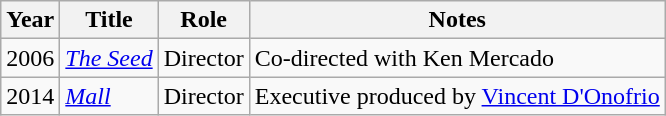<table class="wikitable">
<tr>
<th>Year</th>
<th>Title</th>
<th>Role</th>
<th>Notes</th>
</tr>
<tr>
<td>2006</td>
<td><em><a href='#'>The Seed</a></em></td>
<td>Director</td>
<td>Co-directed with Ken Mercado</td>
</tr>
<tr>
<td>2014</td>
<td><em><a href='#'>Mall</a></em></td>
<td>Director</td>
<td>Executive produced by <a href='#'>Vincent D'Onofrio</a></td>
</tr>
</table>
